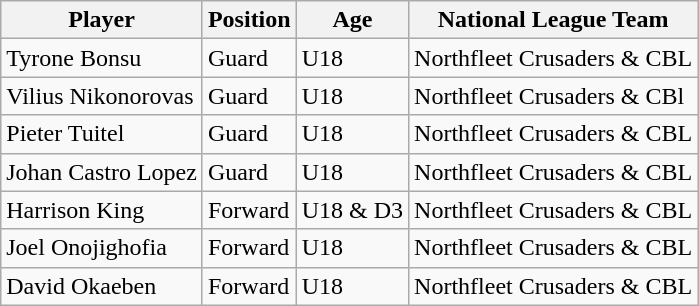<table class="wikitable">
<tr>
<th>Player</th>
<th>Position</th>
<th>Age</th>
<th>National League Team</th>
</tr>
<tr>
<td>Tyrone Bonsu</td>
<td>Guard</td>
<td>U18</td>
<td>Northfleet Crusaders & CBL</td>
</tr>
<tr>
<td>Vilius Nikonorovas</td>
<td>Guard</td>
<td>U18</td>
<td>Northfleet Crusaders & CBl</td>
</tr>
<tr>
<td>Pieter Tuitel</td>
<td>Guard</td>
<td>U18</td>
<td>Northfleet Crusaders & CBL</td>
</tr>
<tr>
<td>Johan Castro Lopez</td>
<td>Guard</td>
<td>U18</td>
<td>Northfleet Crusaders & CBL</td>
</tr>
<tr>
<td>Harrison King</td>
<td>Forward</td>
<td>U18 & D3</td>
<td>Northfleet Crusaders & CBL</td>
</tr>
<tr>
<td>Joel Onojighofia</td>
<td>Forward</td>
<td>U18</td>
<td>Northfleet Crusaders & CBL</td>
</tr>
<tr>
<td>David Okaeben</td>
<td>Forward</td>
<td>U18</td>
<td>Northfleet Crusaders & CBL</td>
</tr>
</table>
